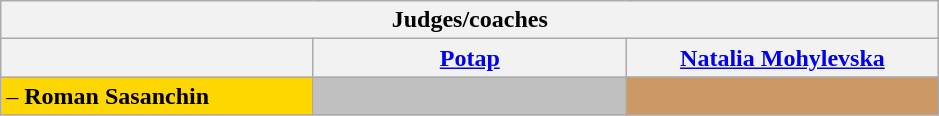<table class="wikitable" text=align:center>
<tr>
<th colspan=4 style="width:95%;">Judges/coaches</th>
</tr>
<tr>
<th style="width:23%;" scope="col"></th>
<th style="width:23%;" scope="col"><a href='#'>Potap</a></th>
<th style="width:23%;" scope="col"><a href='#'>Natalia Mohylevska</a></th>
</tr>
<tr>
<td style="background:gold">– <strong>Roman Sasanchin</strong><br></td>
<td style="background:silver"><br></td>
<td style="background:#c96"><br></td>
</tr>
</table>
